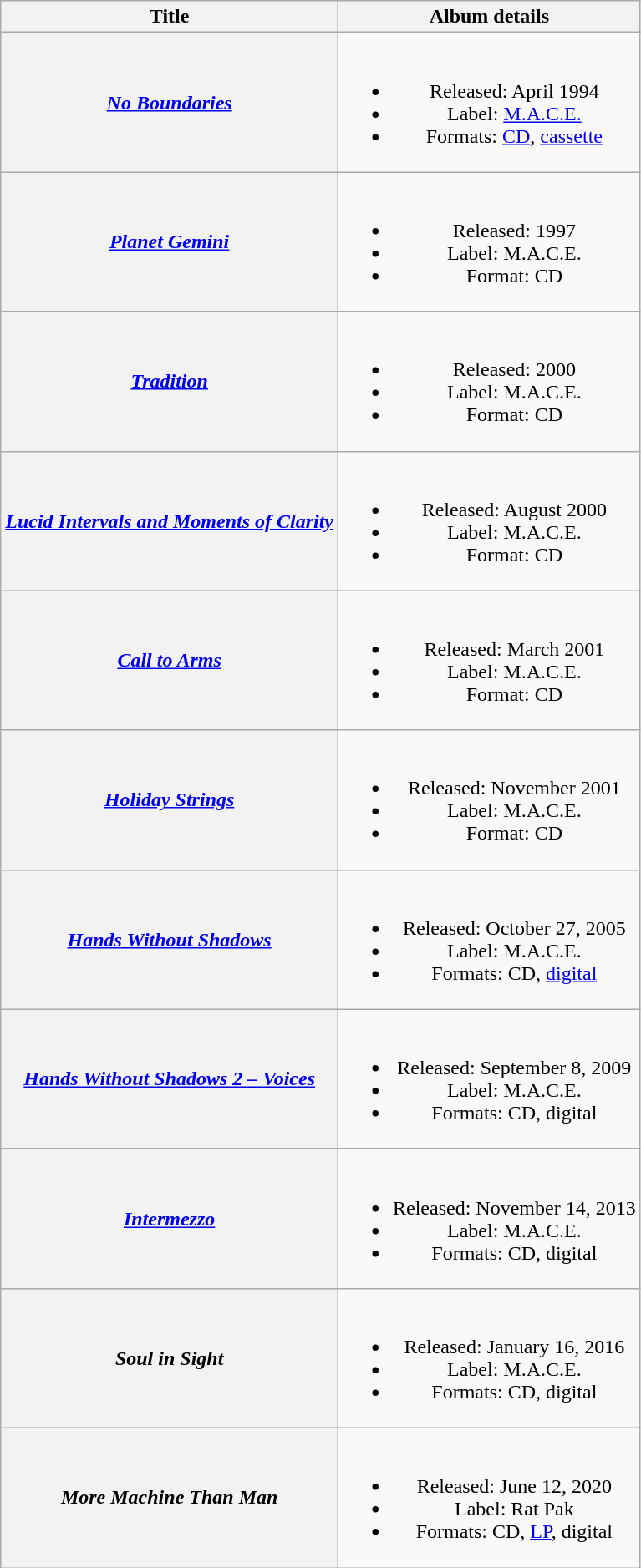<table class="wikitable plainrowheaders" style="text-align:center;">
<tr>
<th scope="col">Title</th>
<th scope="col">Album details</th>
</tr>
<tr>
<th scope="row"><em><a href='#'>No Boundaries</a></em><br></th>
<td><br><ul><li>Released: April 1994</li><li>Label: <a href='#'>M.A.C.E.</a></li><li>Formats: <a href='#'>CD</a>, <a href='#'>cassette</a></li></ul></td>
</tr>
<tr>
<th scope="row"><em><a href='#'>Planet Gemini</a></em><br></th>
<td><br><ul><li>Released: 1997</li><li>Label: M.A.C.E.</li><li>Format: CD</li></ul></td>
</tr>
<tr>
<th scope="row"><em><a href='#'>Tradition</a></em><br></th>
<td><br><ul><li>Released: 2000</li><li>Label: M.A.C.E.</li><li>Format: CD</li></ul></td>
</tr>
<tr>
<th scope="row"><em><a href='#'>Lucid Intervals and Moments of Clarity</a></em><br></th>
<td><br><ul><li>Released: August 2000</li><li>Label: M.A.C.E.</li><li>Format: CD</li></ul></td>
</tr>
<tr>
<th scope="row"><em><a href='#'>Call to Arms</a></em><br></th>
<td><br><ul><li>Released: March 2001</li><li>Label: M.A.C.E.</li><li>Format: CD</li></ul></td>
</tr>
<tr>
<th scope="row"><em><a href='#'>Holiday Strings</a></em><br></th>
<td><br><ul><li>Released: November 2001</li><li>Label: M.A.C.E.</li><li>Format: CD</li></ul></td>
</tr>
<tr>
<th scope="row"><em><a href='#'>Hands Without Shadows</a></em></th>
<td><br><ul><li>Released: October 27, 2005</li><li>Label: M.A.C.E.</li><li>Formats: CD, <a href='#'>digital</a></li></ul></td>
</tr>
<tr>
<th scope="row"><em><a href='#'>Hands Without Shadows 2 – Voices</a></em></th>
<td><br><ul><li>Released: September 8, 2009</li><li>Label: M.A.C.E.</li><li>Formats: CD, digital</li></ul></td>
</tr>
<tr>
<th scope="row"><em><a href='#'>Intermezzo</a></em></th>
<td><br><ul><li>Released: November 14, 2013</li><li>Label: M.A.C.E.</li><li>Formats: CD, digital</li></ul></td>
</tr>
<tr>
<th scope="row"><em>Soul in Sight</em><br></th>
<td><br><ul><li>Released: January 16, 2016</li><li>Label: M.A.C.E.</li><li>Formats: CD, digital</li></ul></td>
</tr>
<tr>
<th scope="row"><em>More Machine Than Man</em></th>
<td><br><ul><li>Released: June 12, 2020</li><li>Label: Rat Pak</li><li>Formats: CD, <a href='#'>LP</a>, digital</li></ul></td>
</tr>
</table>
